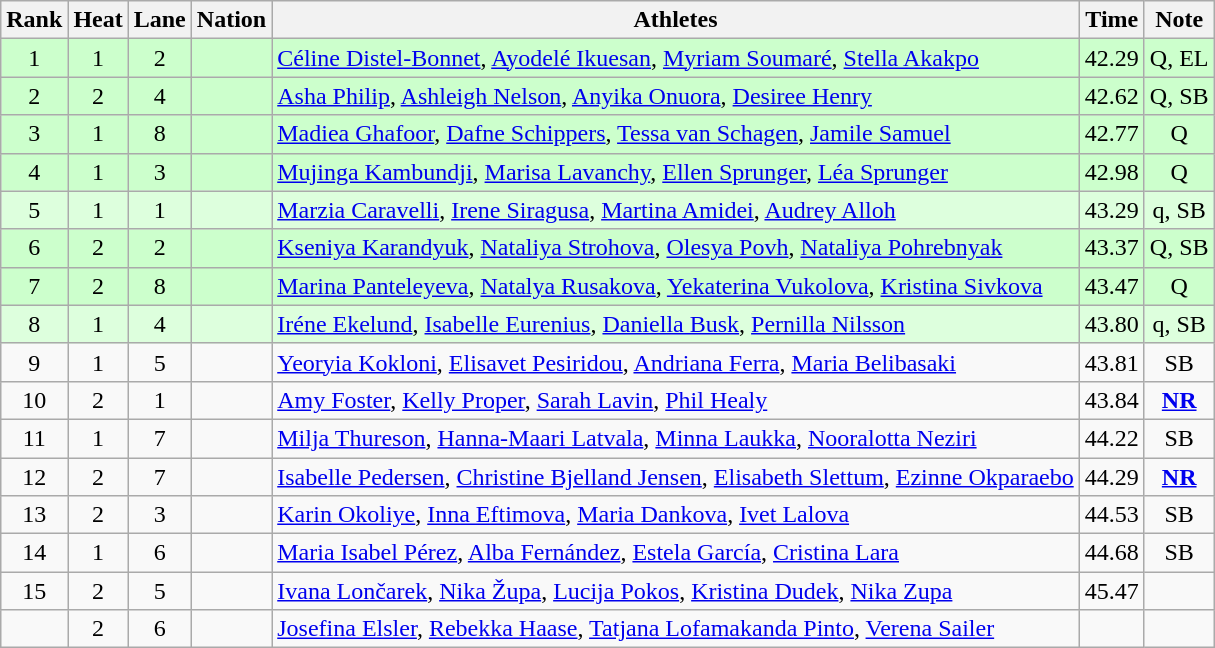<table class="wikitable sortable" style="text-align:center">
<tr>
<th>Rank</th>
<th>Heat</th>
<th>Lane</th>
<th>Nation</th>
<th>Athletes</th>
<th>Time</th>
<th>Note</th>
</tr>
<tr bgcolor=ccffcc>
<td>1</td>
<td>1</td>
<td>2</td>
<td align=left></td>
<td align=left><a href='#'>Céline Distel-Bonnet</a>, <a href='#'>Ayodelé Ikuesan</a>, <a href='#'>Myriam Soumaré</a>, <a href='#'>Stella Akakpo</a></td>
<td>42.29</td>
<td>Q, EL</td>
</tr>
<tr bgcolor=ccffcc>
<td>2</td>
<td>2</td>
<td>4</td>
<td align=left></td>
<td align=left><a href='#'>Asha Philip</a>, <a href='#'>Ashleigh Nelson</a>, <a href='#'>Anyika Onuora</a>, <a href='#'>Desiree Henry</a></td>
<td>42.62</td>
<td>Q, SB</td>
</tr>
<tr bgcolor=ccffcc>
<td>3</td>
<td>1</td>
<td>8</td>
<td align=left></td>
<td align=left><a href='#'>Madiea Ghafoor</a>, <a href='#'>Dafne Schippers</a>, <a href='#'>Tessa van Schagen</a>, <a href='#'>Jamile Samuel</a></td>
<td>42.77</td>
<td>Q</td>
</tr>
<tr bgcolor=ccffcc>
<td>4</td>
<td>1</td>
<td>3</td>
<td align=left></td>
<td align=left><a href='#'>Mujinga Kambundji</a>, <a href='#'>Marisa Lavanchy</a>, <a href='#'>Ellen Sprunger</a>, <a href='#'>Léa Sprunger</a></td>
<td>42.98</td>
<td>Q</td>
</tr>
<tr bgcolor=ddffdd>
<td>5</td>
<td>1</td>
<td>1</td>
<td align=left></td>
<td align=left><a href='#'>Marzia Caravelli</a>, <a href='#'>Irene Siragusa</a>, <a href='#'>Martina Amidei</a>, <a href='#'>Audrey Alloh</a></td>
<td>43.29</td>
<td>q, SB</td>
</tr>
<tr bgcolor=ccffcc>
<td>6</td>
<td>2</td>
<td>2</td>
<td align=left></td>
<td align=left><a href='#'>Kseniya Karandyuk</a>, <a href='#'>Nataliya Strohova</a>, <a href='#'>Olesya Povh</a>, <a href='#'>Nataliya Pohrebnyak</a></td>
<td>43.37</td>
<td>Q, SB</td>
</tr>
<tr bgcolor=ccffcc>
<td>7</td>
<td>2</td>
<td>8</td>
<td align=left></td>
<td align=left><a href='#'>Marina Panteleyeva</a>, <a href='#'>Natalya Rusakova</a>, <a href='#'>Yekaterina Vukolova</a>, <a href='#'>Kristina Sivkova</a></td>
<td>43.47</td>
<td>Q</td>
</tr>
<tr bgcolor=ddffdd>
<td>8</td>
<td>1</td>
<td>4</td>
<td align=left></td>
<td align=left><a href='#'>Iréne Ekelund</a>, <a href='#'>Isabelle Eurenius</a>, <a href='#'>Daniella Busk</a>, <a href='#'>Pernilla Nilsson</a></td>
<td>43.80</td>
<td>q, SB</td>
</tr>
<tr>
<td>9</td>
<td>1</td>
<td>5</td>
<td align=left></td>
<td align=left><a href='#'>Yeoryia Kokloni</a>, <a href='#'>Elisavet Pesiridou</a>, <a href='#'>Andriana Ferra</a>, <a href='#'>Maria Belibasaki</a></td>
<td>43.81</td>
<td>SB</td>
</tr>
<tr>
<td>10</td>
<td>2</td>
<td>1</td>
<td align=left></td>
<td align=left><a href='#'>Amy Foster</a>, <a href='#'>Kelly Proper</a>, <a href='#'>Sarah Lavin</a>, <a href='#'>Phil Healy</a></td>
<td>43.84</td>
<td><strong><a href='#'>NR</a></strong></td>
</tr>
<tr>
<td>11</td>
<td>1</td>
<td>7</td>
<td align=left></td>
<td align=left><a href='#'>Milja Thureson</a>, <a href='#'>Hanna-Maari Latvala</a>, <a href='#'>Minna Laukka</a>, <a href='#'>Nooralotta Neziri</a></td>
<td>44.22</td>
<td>SB</td>
</tr>
<tr>
<td>12</td>
<td>2</td>
<td>7</td>
<td align=left></td>
<td align=left><a href='#'>Isabelle Pedersen</a>, <a href='#'>Christine Bjelland Jensen</a>, <a href='#'>Elisabeth Slettum</a>, <a href='#'>Ezinne Okparaebo</a></td>
<td>44.29</td>
<td><strong><a href='#'>NR</a></strong></td>
</tr>
<tr>
<td>13</td>
<td>2</td>
<td>3</td>
<td align=left></td>
<td align=left><a href='#'>Karin Okoliye</a>, <a href='#'>Inna Eftimova</a>, <a href='#'>Maria Dankova</a>, <a href='#'>Ivet Lalova</a></td>
<td>44.53</td>
<td>SB</td>
</tr>
<tr>
<td>14</td>
<td>1</td>
<td>6</td>
<td align=left></td>
<td align=left><a href='#'>Maria Isabel Pérez</a>, <a href='#'>Alba Fernández</a>, <a href='#'>Estela García</a>, <a href='#'>Cristina Lara</a></td>
<td>44.68</td>
<td>SB</td>
</tr>
<tr>
<td>15</td>
<td>2</td>
<td>5</td>
<td align=left></td>
<td align=left><a href='#'>Ivana Lončarek</a>, <a href='#'>Nika Župa</a>, <a href='#'>Lucija Pokos</a>, <a href='#'>Kristina Dudek</a>, <a href='#'>Nika Zupa</a></td>
<td>45.47</td>
<td></td>
</tr>
<tr>
<td></td>
<td>2</td>
<td>6</td>
<td align=left></td>
<td align=left><a href='#'>Josefina Elsler</a>, <a href='#'>Rebekka Haase</a>, <a href='#'>Tatjana Lofamakanda Pinto</a>, <a href='#'>Verena Sailer</a></td>
<td></td>
<td></td>
</tr>
</table>
